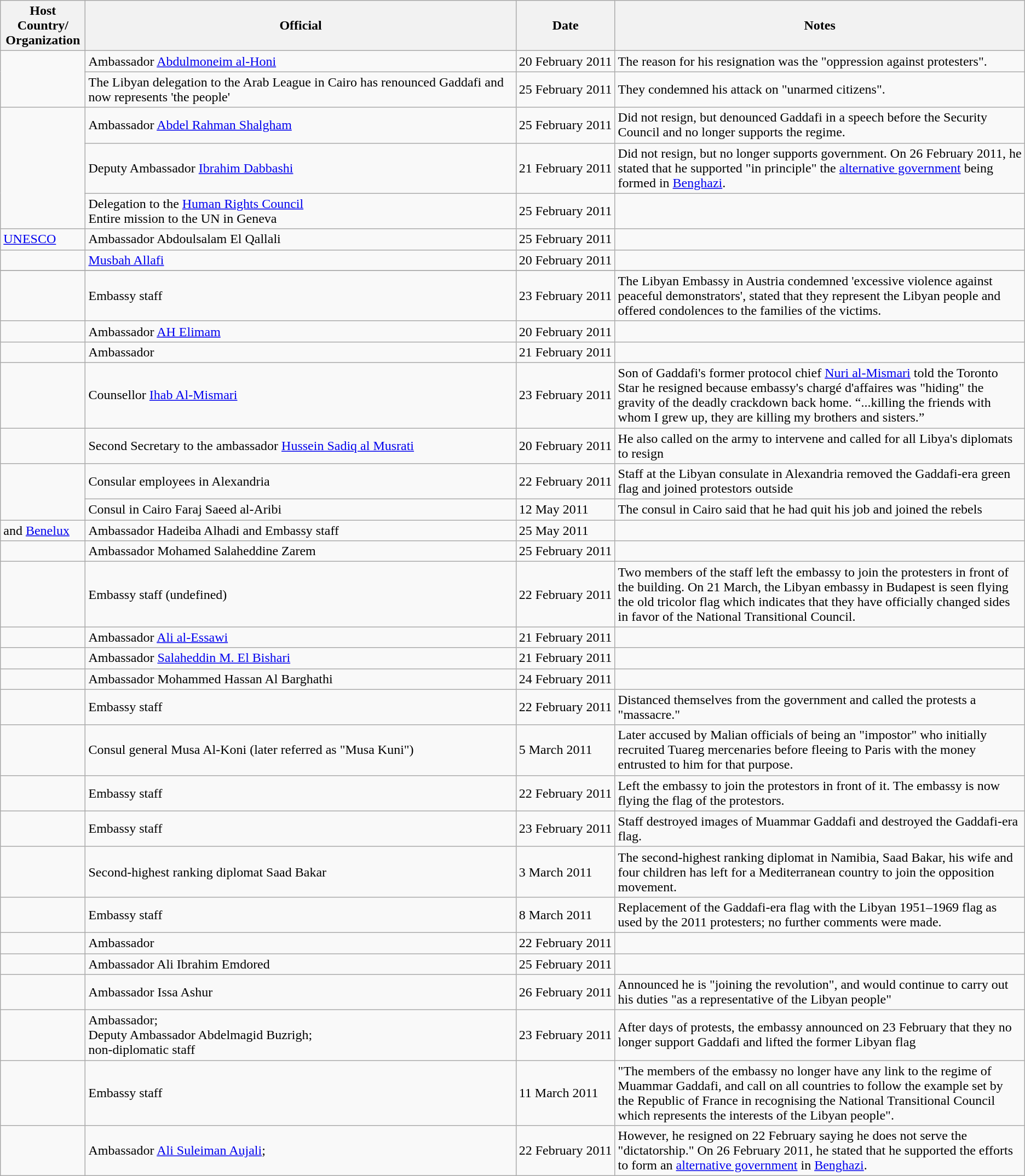<table class="wikitable ">
<tr>
<th>Host Country/<br>Organization</th>
<th>Official</th>
<th>Date</th>
<th width="40%">Notes</th>
</tr>
<tr>
<td ROWSPAN=2></td>
<td>Ambassador <a href='#'>Abdulmoneim al-Honi</a></td>
<td NOWRAP>20 February 2011</td>
<td>The reason for his resignation was the "oppression against protesters".</td>
</tr>
<tr>
<td>The Libyan delegation to the Arab League in Cairo has renounced Gaddafi and now represents 'the people'</td>
<td>25 February 2011</td>
<td>They condemned his attack on "unarmed citizens".</td>
</tr>
<tr>
<td ROWSPAN=3></td>
<td>Ambassador <a href='#'>Abdel Rahman Shalgham</a></td>
<td>25 February 2011</td>
<td>Did not resign, but denounced Gaddafi in a speech before the Security Council and no longer supports the regime.</td>
</tr>
<tr>
<td>Deputy Ambassador <a href='#'>Ibrahim Dabbashi</a></td>
<td>21 February 2011</td>
<td>Did not resign, but no longer supports government. On 26 February 2011, he stated that he supported "in principle" the <a href='#'>alternative government</a> being formed in <a href='#'>Benghazi</a>.</td>
</tr>
<tr>
<td>Delegation to the <a href='#'>Human Rights Council</a><br>Entire mission to the UN in Geneva</td>
<td>25 February 2011</td>
<td></td>
</tr>
<tr>
<td><a href='#'>UNESCO</a></td>
<td>Ambassador Abdoulsalam El Qallali</td>
<td>25 February 2011</td>
<td></td>
</tr>
<tr>
<td></td>
<td><a href='#'>Musbah Allafi</a></td>
<td>20 February 2011</td>
<td></td>
</tr>
<tr>
</tr>
<tr>
<td></td>
<td>Embassy staff</td>
<td>23 February 2011</td>
<td>The Libyan Embassy in Austria condemned 'excessive violence against peaceful demonstrators', stated that they represent the Libyan people and offered condolences to the families of the victims.</td>
</tr>
<tr>
<td></td>
<td>Ambassador <a href='#'>AH Elimam</a></td>
<td>20 February 2011</td>
<td></td>
</tr>
<tr>
<td></td>
<td>Ambassador</td>
<td>21 February 2011</td>
<td></td>
</tr>
<tr>
<td></td>
<td>Counsellor <a href='#'>Ihab Al-Mismari</a></td>
<td>23 February 2011</td>
<td>Son of Gaddafi's former protocol chief <a href='#'>Nuri al-Mismari</a> told the Toronto Star he resigned because embassy's chargé d'affaires was "hiding" the gravity of the deadly crackdown back home. “...killing the friends with whom I grew up, they are killing my brothers and sisters.”</td>
</tr>
<tr>
<td></td>
<td>Second Secretary to the ambassador <a href='#'>Hussein Sadiq al Musrati</a></td>
<td>20 February 2011</td>
<td>He also called on the army to intervene and called for all Libya's diplomats to resign</td>
</tr>
<tr>
<td ROWSPAN=2></td>
<td>Consular employees in Alexandria</td>
<td>22 February 2011</td>
<td>Staff at the Libyan consulate in Alexandria removed the Gaddafi-era green flag and joined protestors outside</td>
</tr>
<tr>
<td>Consul in Cairo Faraj Saeed al-Aribi</td>
<td>12 May 2011</td>
<td>The consul in Cairo said that he had quit his job and joined the rebels</td>
</tr>
<tr>
<td> and  <a href='#'>Benelux</a></td>
<td>Ambassador Hadeiba Alhadi and Embassy staff</td>
<td>25 May 2011</td>
<td></td>
</tr>
<tr>
<td></td>
<td>Ambassador Mohamed Salaheddine Zarem</td>
<td>25 February 2011</td>
<td></td>
</tr>
<tr>
<td></td>
<td>Embassy staff (undefined)</td>
<td>22 February 2011</td>
<td>Two members of the staff left the embassy to join the protesters in front of the building. On 21 March, the Libyan embassy in Budapest is seen flying the old tricolor flag which indicates that they have officially changed sides in favor of the National Transitional Council.</td>
</tr>
<tr>
<td></td>
<td>Ambassador <a href='#'>Ali al-Essawi</a></td>
<td>21 February 2011</td>
<td></td>
</tr>
<tr>
<td></td>
<td>Ambassador <a href='#'>Salaheddin M. El Bishari</a></td>
<td>21 February 2011</td>
<td></td>
</tr>
<tr>
<td></td>
<td>Ambassador Mohammed Hassan Al Barghathi</td>
<td>24 February 2011</td>
<td></td>
</tr>
<tr>
<td></td>
<td>Embassy staff</td>
<td>22 February 2011</td>
<td>Distanced themselves from the government and called the protests a "massacre."</td>
</tr>
<tr>
<td></td>
<td>Consul general Musa Al-Koni (later referred as "Musa Kuni")</td>
<td>5 March 2011</td>
<td>Later accused by Malian officials of being an "impostor" who initially recruited Tuareg mercenaries before fleeing to Paris with the money entrusted to him for that purpose.</td>
</tr>
<tr>
<td></td>
<td>Embassy staff</td>
<td>22 February 2011</td>
<td>Left the embassy to join the protestors in front of it. The embassy is now flying the flag of the protestors.</td>
</tr>
<tr>
<td></td>
<td>Embassy staff</td>
<td>23 February 2011</td>
<td>Staff destroyed images of Muammar Gaddafi and destroyed the Gaddafi-era flag.</td>
</tr>
<tr>
<td></td>
<td>Second-highest ranking diplomat Saad Bakar</td>
<td>3 March 2011</td>
<td>The second-highest ranking diplomat in Namibia, Saad Bakar, his wife and four children has left for a Mediterranean country to join the opposition movement.</td>
</tr>
<tr>
<td></td>
<td>Embassy staff</td>
<td>8 March 2011</td>
<td>Replacement of the Gaddafi-era flag with the Libyan 1951–1969 flag as used by the 2011 protesters; no further comments were made.</td>
</tr>
<tr>
<td></td>
<td>Ambassador</td>
<td>22 February 2011</td>
<td></td>
</tr>
<tr>
<td></td>
<td>Ambassador Ali Ibrahim Emdored</td>
<td>25 February 2011</td>
<td></td>
</tr>
<tr>
<td></td>
<td>Ambassador Issa Ashur</td>
<td>26 February 2011</td>
<td>Announced he is "joining the revolution", and would continue to carry out his duties "as a representative of the Libyan people"</td>
</tr>
<tr>
<td></td>
<td>Ambassador;<br>Deputy Ambassador Abdelmagid Buzrigh;<br>non-diplomatic staff</td>
<td>23 February 2011</td>
<td>After days of protests, the embassy announced on 23 February that they no longer support Gaddafi and lifted the former Libyan flag</td>
</tr>
<tr>
<td></td>
<td>Embassy staff</td>
<td>11 March 2011</td>
<td>"The members of the embassy no longer have any link to the regime of Muammar Gaddafi, and call on all countries to follow the example set by the Republic of France in recognising the National Transitional Council which represents the interests of the Libyan people".</td>
</tr>
<tr>
<td></td>
<td>Ambassador <a href='#'>Ali Suleiman Aujali</a>;</td>
<td>22 February 2011</td>
<td>However, he resigned on 22 February saying he does not serve the "dictatorship." On 26 February 2011, he stated that he supported the efforts to form an <a href='#'>alternative government</a> in <a href='#'>Benghazi</a>.</td>
</tr>
</table>
